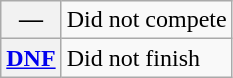<table class="wikitable">
<tr>
<th scope="row">—</th>
<td>Did not compete</td>
</tr>
<tr>
<th scope="row"><a href='#'>DNF</a></th>
<td>Did not finish</td>
</tr>
</table>
